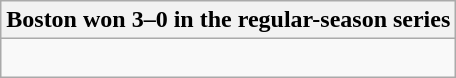<table class="wikitable collapsible collapsed">
<tr>
<th>Boston won 3–0 in the regular-season series</th>
</tr>
<tr>
<td><br>

</td>
</tr>
</table>
